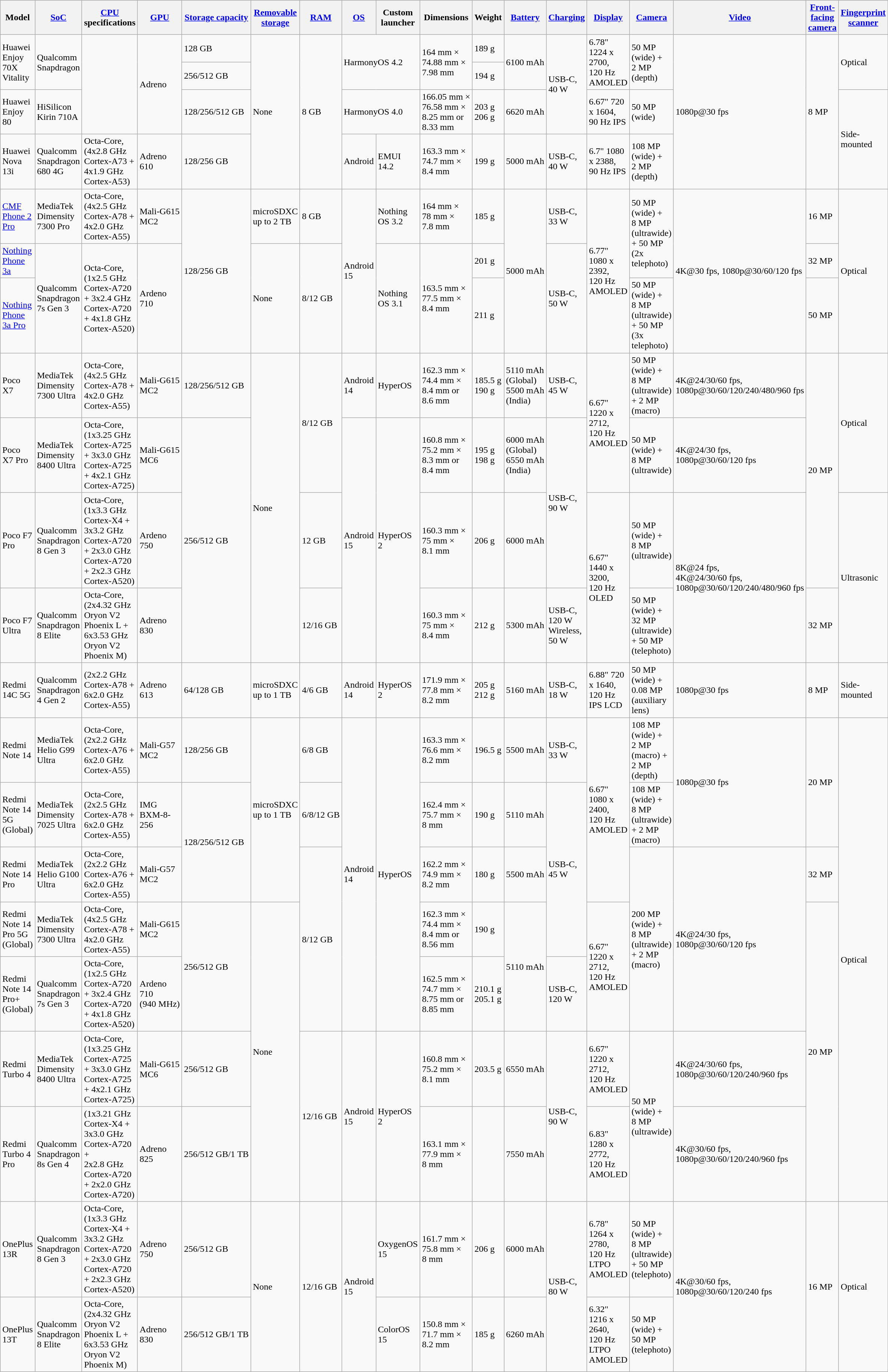<table class="wikitable sortable collapsible" data-sort-type="number">
<tr>
<th>Model</th>
<th><a href='#'>SoC</a></th>
<th data-sort-type="number"><a href='#'>CPU</a> specifications</th>
<th data-sort-type="number"><a href='#'>GPU</a></th>
<th><a href='#'>Storage capacity</a></th>
<th><a href='#'>Removable storage</a></th>
<th data-sort-type="number"><a href='#'>RAM</a></th>
<th><a href='#'>OS</a></th>
<th data-sort-type="number">Custom launcher</th>
<th>Dimensions</th>
<th>Weight</th>
<th><a href='#'>Battery</a></th>
<th><a href='#'>Charging</a></th>
<th><a href='#'>Display</a></th>
<th><a href='#'>Camera</a></th>
<th><a href='#'>Video</a></th>
<th><a href='#'>Front-facing camera</a></th>
<th><a href='#'>Fingerprint scanner</a></th>
</tr>
<tr>
<td rowspan="2">Huawei Enjoy 70X Vitality</td>
<td rowspan="2">Qualcomm Snapdragon</td>
<td rowspan="3"></td>
<td rowspan="3">Adreno</td>
<td>128 GB</td>
<td rowspan="4">None</td>
<td rowspan="4">8 GB</td>
<td colspan="2" rowspan="2">HarmonyOS 4.2</td>
<td rowspan="2">164 mm × 74.88 mm × 7.98 mm</td>
<td>189 g</td>
<td rowspan="2">6100 mAh</td>
<td rowspan="3">USB-C, 40 W</td>
<td rowspan="2">6.78" 1224 x 2700, 120 Hz AMOLED</td>
<td rowspan="2">50 MP (wide) + 2 MP (depth)</td>
<td rowspan="4">1080p@30 fps</td>
<td rowspan="4">8 MP</td>
<td rowspan="2">Optical</td>
</tr>
<tr>
<td>256/512 GB</td>
<td>194 g</td>
</tr>
<tr>
<td>Huawei Enjoy 80</td>
<td>HiSilicon Kirin 710A</td>
<td>128/256/512 GB</td>
<td colspan="2">HarmonyOS 4.0</td>
<td>166.05 mm × 76.58 mm × 8.25 mm or 8.33 mm</td>
<td>203 g<br>206 g</td>
<td>6620 mAh</td>
<td>6.67" 720 x 1604, 90 Hz IPS</td>
<td>50 MP (wide)</td>
<td rowspan="2">Side-mounted</td>
</tr>
<tr>
<td>Huawei Nova 13i</td>
<td>Qualcomm Snapdragon 680 4G</td>
<td>Octa-Core,<br>(4x2.8 GHz Cortex-A73 + 4x1.9 GHz Cortex-A53)</td>
<td>Adreno 610</td>
<td>128/256 GB</td>
<td>Android</td>
<td>EMUI 14.2</td>
<td>163.3 mm × 74.7 mm × 8.4 mm</td>
<td>199 g</td>
<td>5000 mAh</td>
<td>USB-C, 40 W</td>
<td>6.7" 1080 x 2388, 90 Hz IPS</td>
<td>108 MP (wide) + 2 MP (depth)</td>
</tr>
<tr>
<td><a href='#'>CMF Phone 2 Pro</a></td>
<td>MediaTek Dimensity 7300 Pro</td>
<td>Octa-Core,<br>(4x2.5 GHz Cortex-A78 + 4x2.0 GHz Cortex-A55)</td>
<td>Mali-G615 MC2</td>
<td rowspan="3">128/256 GB</td>
<td>microSDXC up to 2 TB</td>
<td>8 GB</td>
<td rowspan="3">Android 15</td>
<td>Nothing OS 3.2</td>
<td>164 mm × 78 mm × 7.8 mm</td>
<td>185 g</td>
<td rowspan="3">5000 mAh</td>
<td>USB-C, 33 W</td>
<td rowspan="3">6.77" 1080 x 2392, 120 Hz AMOLED</td>
<td rowspan="2">50 MP (wide) + 8 MP (ultrawide) + 50 MP (2x telephoto)</td>
<td rowspan="3">4K@30 fps, 1080p@30/60/120 fps</td>
<td>16 MP</td>
<td rowspan="3">Optical</td>
</tr>
<tr>
<td><a href='#'>Nothing Phone 3a</a></td>
<td rowspan="2">Qualcomm Snapdragon 7s Gen 3</td>
<td rowspan="2">Octa-Core,<br>(1x2.5 GHz Cortex-A720 + 3x2.4 GHz Cortex-A720 +
4x1.8 GHz 
Cortex-A520)</td>
<td rowspan="2">Ardeno 710</td>
<td rowspan="2">None</td>
<td rowspan="2">8/12 GB</td>
<td rowspan="2">Nothing OS 3.1</td>
<td rowspan="2">163.5 mm × 77.5 mm × 8.4 mm</td>
<td>201 g</td>
<td rowspan="2">USB-C, 50 W</td>
<td>32 MP</td>
</tr>
<tr>
<td><a href='#'>Nothing Phone 3a Pro</a></td>
<td>211 g</td>
<td>50 MP (wide) + 8 MP (ultrawide) + 50 MP (3x telephoto)</td>
<td>50 MP</td>
</tr>
<tr>
<td>Poco X7</td>
<td>MediaTek Dimensity 7300 Ultra</td>
<td>Octa-Core,<br>(4x2.5 GHz Cortex-A78 + 4x2.0 GHz Cortex-A55)</td>
<td>Mali-G615 MC2</td>
<td>128/256/512 GB</td>
<td rowspan="4">None</td>
<td rowspan="2">8/12 GB</td>
<td>Android 14</td>
<td>HyperOS</td>
<td>162.3 mm × 74.4 mm × 8.4 mm or 8.6 mm</td>
<td>185.5 g<br>190 g</td>
<td>5110 mAh (Global)<br>5500 mAh (India)</td>
<td>USB-C, 45 W</td>
<td rowspan="2">6.67" 1220 x 2712, 120 Hz AMOLED</td>
<td>50 MP (wide) + 8 MP (ultrawide) + 2 MP (macro)</td>
<td>4K@24/30/60 fps, 1080p@30/60/120/240/480/960 fps</td>
<td rowspan="3">20 MP</td>
<td rowspan="2">Optical</td>
</tr>
<tr>
<td>Poco X7 Pro</td>
<td>MediaTek Dimensity 8400 Ultra</td>
<td>Octa-Core,<br>(1x3.25 GHz Cortex-A725 + 3x3.0 GHz Cortex-A725 +
4x2.1 GHz 
Cortex-A725)</td>
<td>Mali-G615 MC6</td>
<td rowspan="3">256/512 GB</td>
<td rowspan="3">Android 15</td>
<td rowspan="3">HyperOS 2</td>
<td>160.8 mm × 75.2 mm × 8.3 mm or 8.4 mm</td>
<td>195 g<br>198 g</td>
<td>6000 mAh (Global)<br>6550 mAh (India)</td>
<td rowspan="2">USB-C, 90 W</td>
<td>50 MP (wide) + 8 MP (ultrawide)</td>
<td>4K@24/30 fps, 1080p@30/60/120 fps</td>
</tr>
<tr>
<td>Poco F7 Pro</td>
<td>Qualcomm Snapdragon 8 Gen 3</td>
<td>Octa-Core,<br>(1x3.3 GHz Cortex-X4 + 3x3.2 GHz Cortex-A720 +
2x3.0 GHz Cortex-A720 +
2x2.3 GHz 
Cortex-A520)</td>
<td>Ardeno 750</td>
<td>12 GB</td>
<td>160.3 mm × 75 mm × 8.1 mm</td>
<td>206 g</td>
<td>6000 mAh</td>
<td rowspan="2">6.67" 1440 x 3200, 120 Hz OLED</td>
<td>50 MP (wide) + 8 MP (ultrawide)</td>
<td rowspan="2">8K@24 fps,<br>4K@24/30/60 fps, 1080p@30/60/120/240/480/960 fps</td>
<td rowspan="2">Ultrasonic</td>
</tr>
<tr>
<td>Poco F7 Ultra</td>
<td>Qualcomm Snapdragon 8 Elite</td>
<td>Octa-Core,<br>(2x4.32 GHz Oryon V2 Phoenix L +
6x3.53 GHz Oryon V2 Phoenix M)</td>
<td>Adreno 830</td>
<td>12/16 GB</td>
<td>160.3 mm × 75 mm × 8.4 mm</td>
<td>212 g</td>
<td>5300 mAh</td>
<td>USB-C, 120 W<br>Wireless,<br>50 W</td>
<td>50 MP (wide) + 32 MP (ultrawide) + 50 MP (telephoto)</td>
<td>32 MP</td>
</tr>
<tr>
<td>Redmi 14C 5G</td>
<td>Qualcomm Snapdragon 4 Gen 2</td>
<td>(2x2.2 GHz Cortex-A78 + 6x2.0 GHz Cortex-A55)</td>
<td>Adreno 613</td>
<td>64/128 GB</td>
<td>microSDXC up to 1 TB</td>
<td>4/6 GB</td>
<td>Android 14</td>
<td>HyperOS 2</td>
<td>171.9 mm × 77.8 mm × 8.2 mm</td>
<td>205 g<br>212 g</td>
<td>5160 mAh</td>
<td>USB-C, 18 W</td>
<td>6.88" 720 x 1640, 120 Hz IPS LCD</td>
<td>50 MP (wide) + 0.08 MP (auxiliary lens)</td>
<td>1080p@30 fps</td>
<td>8 MP</td>
<td>Side-mounted</td>
</tr>
<tr>
<td>Redmi Note 14</td>
<td>MediaTek Helio G99 Ultra</td>
<td>Octa-Core,<br>(2x2.2 GHz Cortex-A76 + 6x2.0 GHz Cortex-A55)</td>
<td>Mali-G57 MC2</td>
<td>128/256 GB</td>
<td rowspan="3">microSDXC up to 1 TB</td>
<td>6/8 GB</td>
<td rowspan="5">Android 14</td>
<td rowspan="5">HyperOS</td>
<td>163.3 mm × 76.6 mm × 8.2 mm</td>
<td>196.5 g</td>
<td>5500 mAh</td>
<td>USB-C, 33 W</td>
<td rowspan="3">6.67" 1080 x 2400, 120 Hz AMOLED</td>
<td>108 MP (wide) + 2 MP (macro) + 2 MP (depth)</td>
<td rowspan="2">1080p@30 fps</td>
<td rowspan="2">20 MP</td>
<td rowspan="7">Optical</td>
</tr>
<tr>
<td>Redmi Note 14 5G (Global)</td>
<td>MediaTek Dimensity 7025 Ultra</td>
<td>Octa-Core,<br>(2x2.5 GHz Cortex-A78 + 6x2.0 GHz Cortex-A55)</td>
<td>IMG BXM-8-256</td>
<td rowspan="2">128/256/512 GB</td>
<td>6/8/12 GB</td>
<td>162.4 mm × 75.7 mm × 8 mm</td>
<td>190 g</td>
<td>5110 mAh</td>
<td rowspan="3">USB-C, 45 W</td>
<td>108 MP (wide) + 8 MP (ultrawide) + 2 MP (macro)</td>
</tr>
<tr>
<td>Redmi Note 14 Pro</td>
<td>MediaTek Helio G100 Ultra</td>
<td>Octa-Core,<br>(2x2.2 GHz Cortex-A76 + 6x2.0 GHz Cortex-A55)</td>
<td>Mali-G57 MC2</td>
<td rowspan="3">8/12 GB</td>
<td>162.2 mm × 74.9 mm × 8.2 mm</td>
<td>180 g</td>
<td>5500 mAh</td>
<td rowspan="3">200 MP (wide) + 8 MP (ultrawide) + 2 MP (macro)</td>
<td rowspan="3">4K@24/30 fps, 1080p@30/60/120 fps</td>
<td>32 MP</td>
</tr>
<tr>
<td>Redmi Note 14 Pro 5G (Global)</td>
<td>MediaTek Dimensity 7300 Ultra</td>
<td>Octa-Core,<br>(4x2.5 GHz Cortex-A78 + 4x2.0 GHz Cortex-A55)</td>
<td>Mali-G615 MC2</td>
<td rowspan="2">256/512 GB</td>
<td rowspan="4">None</td>
<td>162.3 mm × 74.4 mm × 8.4 mm or 8.56 mm</td>
<td>190 g</td>
<td rowspan="2">5110 mAh</td>
<td rowspan="2">6.67" 1220 x 2712, 120 Hz AMOLED</td>
<td rowspan="4">20 MP</td>
</tr>
<tr>
<td>Redmi Note 14 Pro+ (Global)</td>
<td>Qualcomm Snapdragon 7s Gen 3</td>
<td>Octa-Core,<br>(1x2.5 GHz Cortex-A720 + 3x2.4 GHz Cortex-A720 +
4x1.8 GHz 
Cortex-A520)</td>
<td>Ardeno 710 (940 MHz)</td>
<td>162.5 mm × 74.7 mm × 8.75 mm or 8.85 mm</td>
<td>210.1 g<br>205.1 g</td>
<td>USB-C, 120 W</td>
</tr>
<tr>
<td>Redmi Turbo 4</td>
<td>MediaTek Dimensity 8400 Ultra</td>
<td>Octa-Core,<br>(1x3.25 GHz Cortex-A725 + 3x3.0 GHz Cortex-A725 +
4x2.1 GHz 
Cortex-A725)</td>
<td>Mali-G615 MC6</td>
<td>256/512 GB</td>
<td rowspan="2">12/16 GB</td>
<td rowspan="2">Android 15</td>
<td rowspan="2">HyperOS 2</td>
<td>160.8 mm × 75.2 mm × 8.1 mm</td>
<td>203.5 g</td>
<td>6550 mAh</td>
<td rowspan="2">USB-C, 90 W</td>
<td>6.67" 1220 x 2712, 120 Hz AMOLED</td>
<td rowspan="2">50 MP (wide) + 8 MP (ultrawide)</td>
<td>4K@24/30/60 fps, 1080p@30/60/120/240/960 fps</td>
</tr>
<tr>
<td>Redmi Turbo 4 Pro</td>
<td>Qualcomm Snapdragon 8s Gen 4</td>
<td>(1x3.21 GHz Cortex-X4 + 3x3.0 GHz Cortex-A720 +<br>2x2.8 GHz Cortex-A720 +
2x2.0 GHz 
Cortex-A720)</td>
<td>Adreno 825</td>
<td>256/512 GB/1 TB</td>
<td>163.1 mm × 77.9 mm × 8 mm</td>
<td></td>
<td>7550 mAh</td>
<td>6.83" 1280 x 2772, 120 Hz AMOLED</td>
<td>4K@30/60 fps, 1080p@30/60/120/240/960 fps</td>
</tr>
<tr>
<td>OnePlus 13R</td>
<td>Qualcomm Snapdragon 8 Gen 3</td>
<td>Octa-Core,<br>(1x3.3 GHz Cortex-X4 + 3x3.2 GHz Cortex-A720 +
2x3.0 GHz Cortex-A720 +
2x2.3 GHz 
Cortex-A520)</td>
<td>Adreno 750</td>
<td>256/512 GB</td>
<td rowspan="2">None</td>
<td rowspan="2">12/16 GB</td>
<td rowspan="2">Android 15</td>
<td>OxygenOS 15</td>
<td>161.7 mm × 75.8 mm × 8 mm</td>
<td>206 g</td>
<td>6000 mAh</td>
<td rowspan="2">USB-C,<br>80 W</td>
<td>6.78" 1264 x 2780, 120 Hz LTPO AMOLED</td>
<td>50 MP (wide) + 8 MP (ultrawide) + 50 MP (telephoto)</td>
<td rowspan="2">4K@30/60 fps,<br>1080p@30/60/120/240 fps</td>
<td rowspan="2">16 MP</td>
<td rowspan="2">Optical</td>
</tr>
<tr>
<td>OnePlus 13T</td>
<td>Qualcomm Snapdragon 8 Elite</td>
<td>Octa-Core,<br>(2x4.32 GHz Oryon V2 Phoenix L +
6x3.53 GHz Oryon V2 Phoenix M)</td>
<td>Adreno 830</td>
<td>256/512 GB/1 TB</td>
<td>ColorOS 15</td>
<td>150.8 mm × 71.7 mm × 8.2 mm</td>
<td>185 g</td>
<td>6260 mAh</td>
<td>6.32" 1216 x 2640, 120 Hz LTPO AMOLED</td>
<td>50 MP (wide) + 50 MP (telephoto)</td>
</tr>
</table>
